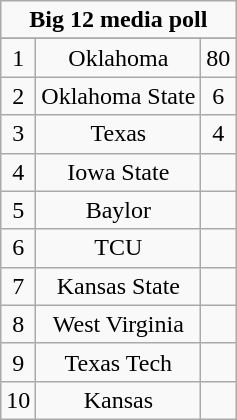<table class="wikitable" style="display: inline-table;">
<tr>
<td align="center" Colspan="3"><strong>Big 12 media poll</strong></td>
</tr>
<tr align="center">
</tr>
<tr align="center">
<td>1</td>
<td>Oklahoma</td>
<td>80</td>
</tr>
<tr align="center">
<td>2</td>
<td>Oklahoma State</td>
<td>6</td>
</tr>
<tr align="center">
<td>3</td>
<td>Texas</td>
<td>4</td>
</tr>
<tr align="center">
<td>4</td>
<td>Iowa State</td>
<td></td>
</tr>
<tr align="center">
<td>5</td>
<td>Baylor</td>
<td></td>
</tr>
<tr align="center">
<td>6</td>
<td>TCU</td>
<td></td>
</tr>
<tr align="center">
<td>7</td>
<td>Kansas State</td>
<td></td>
</tr>
<tr align="center">
<td>8</td>
<td>West Virginia</td>
<td></td>
</tr>
<tr align="center">
<td>9</td>
<td>Texas Tech</td>
<td></td>
</tr>
<tr align="center">
<td>10</td>
<td>Kansas</td>
<td></td>
</tr>
</table>
